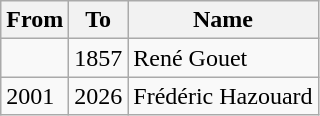<table class="wikitable">
<tr>
<th>From</th>
<th>To</th>
<th>Name</th>
</tr>
<tr>
<td></td>
<td>1857</td>
<td>René Gouet</td>
</tr>
<tr>
<td>2001</td>
<td>2026</td>
<td>Frédéric Hazouard</td>
</tr>
</table>
